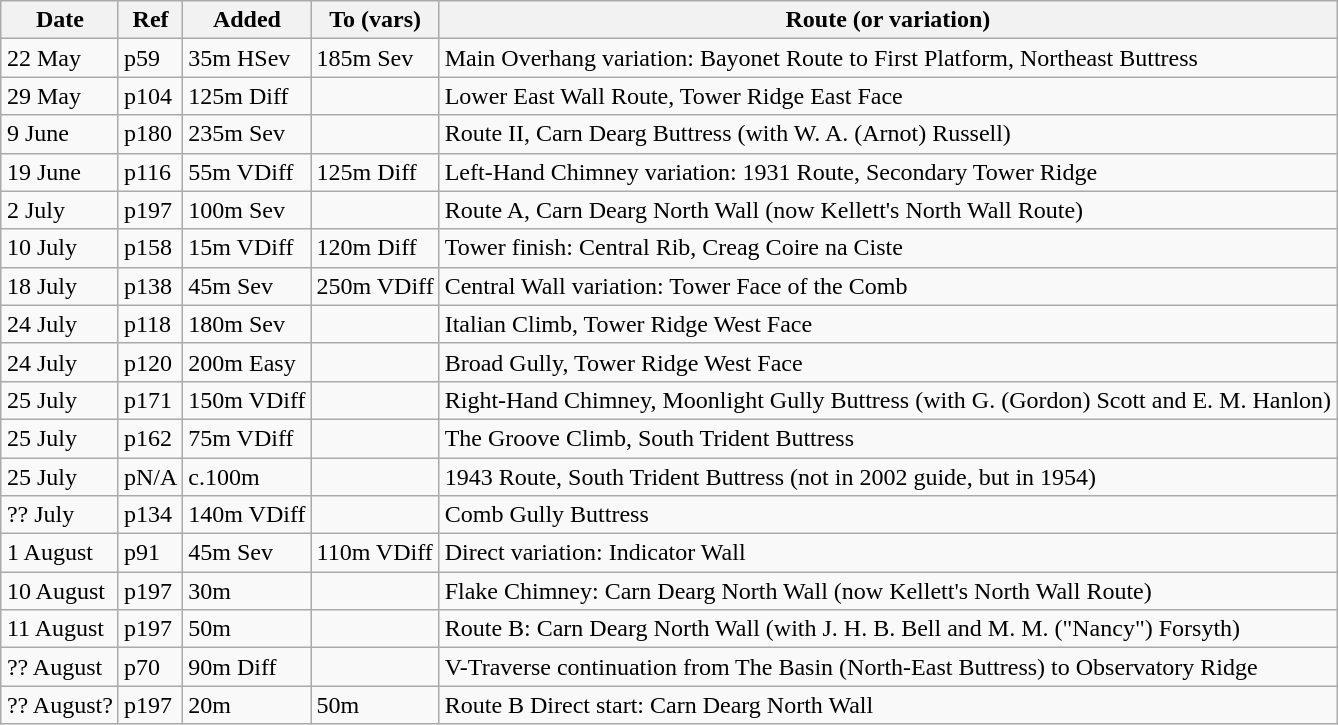<table class="wikitable" style="margin: 1em auto 1em auto;">
<tr>
<th scope="col">Date</th>
<th scope="col">Ref</th>
<th scope="col">Added</th>
<th scope="col">To (vars)</th>
<th scope="col">Route (or variation)</th>
</tr>
<tr>
<td>22 May</td>
<td>p59</td>
<td>35m HSev</td>
<td>185m Sev</td>
<td>Main Overhang variation: Bayonet Route to First Platform, Northeast Buttress</td>
</tr>
<tr>
<td>29 May</td>
<td>p104</td>
<td>125m Diff</td>
<td></td>
<td>Lower East Wall Route, Tower Ridge East Face</td>
</tr>
<tr>
<td>9 June</td>
<td>p180</td>
<td>235m Sev</td>
<td></td>
<td>Route II, Carn Dearg Buttress (with W. A. (Arnot) Russell)</td>
</tr>
<tr>
<td>19 June</td>
<td>p116</td>
<td>55m VDiff</td>
<td>125m Diff</td>
<td>Left-Hand Chimney variation: 1931 Route, Secondary Tower Ridge</td>
</tr>
<tr>
<td>2 July</td>
<td>p197</td>
<td>100m Sev</td>
<td></td>
<td>Route A, Carn Dearg North Wall (now Kellett's North Wall Route)</td>
</tr>
<tr>
<td>10 July</td>
<td>p158</td>
<td>15m VDiff</td>
<td>120m Diff</td>
<td>Tower finish: Central Rib, Creag Coire na Ciste</td>
</tr>
<tr>
<td>18 July</td>
<td>p138</td>
<td>45m Sev</td>
<td>250m VDiff</td>
<td>Central Wall variation: Tower Face of the Comb</td>
</tr>
<tr>
<td>24 July</td>
<td>p118</td>
<td>180m Sev</td>
<td></td>
<td>Italian Climb, Tower Ridge West Face</td>
</tr>
<tr>
<td>24 July</td>
<td>p120</td>
<td>200m Easy</td>
<td></td>
<td>Broad Gully, Tower Ridge West Face</td>
</tr>
<tr>
<td>25 July</td>
<td>p171</td>
<td>150m VDiff</td>
<td></td>
<td>Right-Hand Chimney, Moonlight Gully Buttress (with G. (Gordon) Scott and E. M. Hanlon)</td>
</tr>
<tr>
<td>25 July</td>
<td>p162</td>
<td>75m VDiff</td>
<td></td>
<td>The Groove Climb, South Trident Buttress</td>
</tr>
<tr>
<td>25 July</td>
<td>pN/A</td>
<td>c.100m</td>
<td></td>
<td>1943 Route, South Trident Buttress (not in 2002 guide, but in 1954)</td>
</tr>
<tr>
<td>?? July</td>
<td>p134</td>
<td>140m VDiff</td>
<td></td>
<td>Comb Gully Buttress</td>
</tr>
<tr>
<td>1 August</td>
<td>p91</td>
<td>45m Sev</td>
<td>110m VDiff</td>
<td>Direct variation: Indicator Wall</td>
</tr>
<tr>
<td>10 August</td>
<td>p197</td>
<td>30m</td>
<td></td>
<td>Flake Chimney: Carn Dearg North Wall (now Kellett's North Wall Route)</td>
</tr>
<tr>
<td>11 August</td>
<td>p197</td>
<td>50m</td>
<td></td>
<td>Route B: Carn Dearg North Wall (with J. H. B. Bell and M. M. ("Nancy") Forsyth)</td>
</tr>
<tr>
<td>?? August</td>
<td>p70</td>
<td>90m Diff</td>
<td></td>
<td>V-Traverse continuation from The Basin (North-East Buttress) to Observatory Ridge</td>
</tr>
<tr>
<td>?? August?</td>
<td>p197</td>
<td>20m</td>
<td>50m</td>
<td>Route B Direct start: Carn Dearg North Wall</td>
</tr>
</table>
